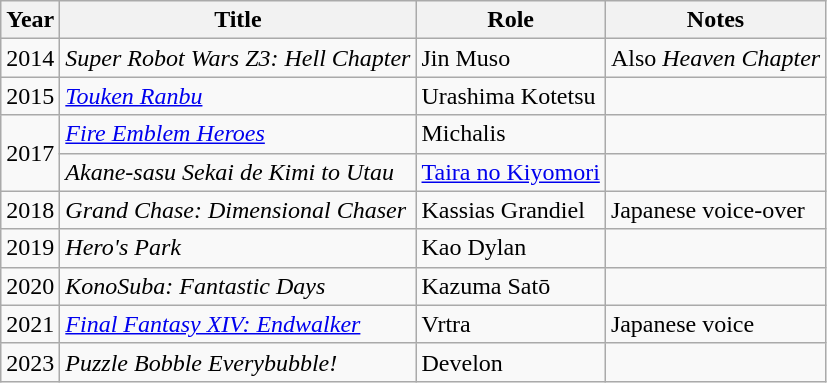<table class="wikitable">
<tr>
<th>Year</th>
<th>Title</th>
<th>Role</th>
<th>Notes</th>
</tr>
<tr>
<td rowspan="1">2014</td>
<td><em>Super Robot Wars Z3: Hell Chapter</em></td>
<td>Jin Muso</td>
<td>Also <em>Heaven Chapter</em></td>
</tr>
<tr>
<td rowspan="1">2015</td>
<td><em><a href='#'>Touken Ranbu</a></em></td>
<td>Urashima Kotetsu</td>
<td></td>
</tr>
<tr>
<td rowspan="2">2017</td>
<td><em><a href='#'>Fire Emblem Heroes</a></em></td>
<td>Michalis</td>
<td></td>
</tr>
<tr>
<td><em>Akane-sasu Sekai de Kimi to Utau</em></td>
<td><a href='#'>Taira no Kiyomori</a></td>
<td></td>
</tr>
<tr>
<td rowspan="1">2018</td>
<td><em>Grand Chase: Dimensional Chaser</em></td>
<td>Kassias Grandiel</td>
<td>Japanese voice-over</td>
</tr>
<tr>
<td rowspan="1">2019</td>
<td><em>Hero's Park</em></td>
<td>Kao Dylan</td>
<td></td>
</tr>
<tr>
<td rowspan="1">2020</td>
<td><em>KonoSuba: Fantastic Days</em></td>
<td>Kazuma Satō</td>
<td></td>
</tr>
<tr>
<td>2021</td>
<td><em><a href='#'>Final Fantasy XIV: Endwalker</a></em></td>
<td>Vrtra</td>
<td>Japanese voice</td>
</tr>
<tr>
<td rowspan="1">2023</td>
<td><em>Puzzle Bobble Everybubble!</em></td>
<td>Develon</td>
<td></td>
</tr>
</table>
